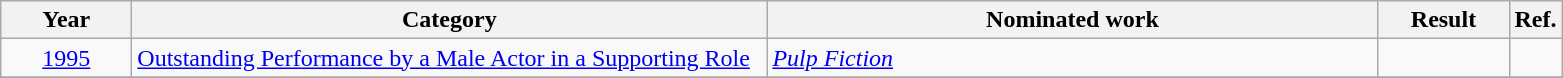<table class=wikitable>
<tr>
<th scope="col" style="width:5em;">Year</th>
<th scope="col" style="width:26em;">Category</th>
<th scope="col" style="width:25em;">Nominated work</th>
<th scope="col" style="width:5em;">Result</th>
<th>Ref.</th>
</tr>
<tr>
<td style="text-align:center;"><a href='#'>1995</a></td>
<td><a href='#'>Outstanding Performance by a Male Actor in a Supporting Role</a></td>
<td><em><a href='#'>Pulp Fiction</a></em></td>
<td></td>
<td></td>
</tr>
<tr>
</tr>
</table>
